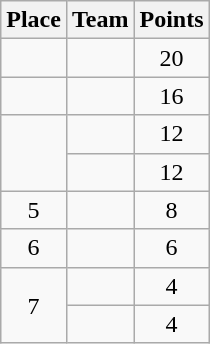<table class="wikitable" style="text-align:center; padding-bottom:0;">
<tr>
<th>Place</th>
<th style="text-align:left;">Team</th>
<th>Points</th>
</tr>
<tr>
<td></td>
<td align=left></td>
<td>20</td>
</tr>
<tr>
<td></td>
<td align=left></td>
<td>16</td>
</tr>
<tr>
<td rowspan=2></td>
<td align=left></td>
<td>12</td>
</tr>
<tr>
<td align=left></td>
<td>12</td>
</tr>
<tr>
<td>5</td>
<td align=left></td>
<td>8</td>
</tr>
<tr>
<td>6</td>
<td align=left></td>
<td>6</td>
</tr>
<tr>
<td rowspan=2>7</td>
<td align=left></td>
<td>4</td>
</tr>
<tr>
<td align=left></td>
<td>4</td>
</tr>
</table>
